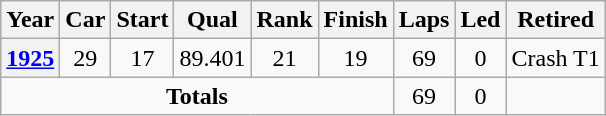<table class="wikitable" style="text-align:center">
<tr>
<th>Year</th>
<th>Car</th>
<th>Start</th>
<th>Qual</th>
<th>Rank</th>
<th>Finish</th>
<th>Laps</th>
<th>Led</th>
<th>Retired</th>
</tr>
<tr>
<th><a href='#'>1925</a></th>
<td>29</td>
<td>17</td>
<td>89.401</td>
<td>21</td>
<td>19</td>
<td>69</td>
<td>0</td>
<td>Crash T1</td>
</tr>
<tr>
<td colspan=6><strong>Totals</strong></td>
<td>69</td>
<td>0</td>
<td></td>
</tr>
</table>
